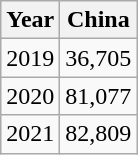<table class="wikitable">
<tr>
<th>Year</th>
<th>China</th>
</tr>
<tr>
<td>2019</td>
<td>36,705</td>
</tr>
<tr>
<td>2020</td>
<td>81,077</td>
</tr>
<tr>
<td>2021</td>
<td>82,809</td>
</tr>
</table>
